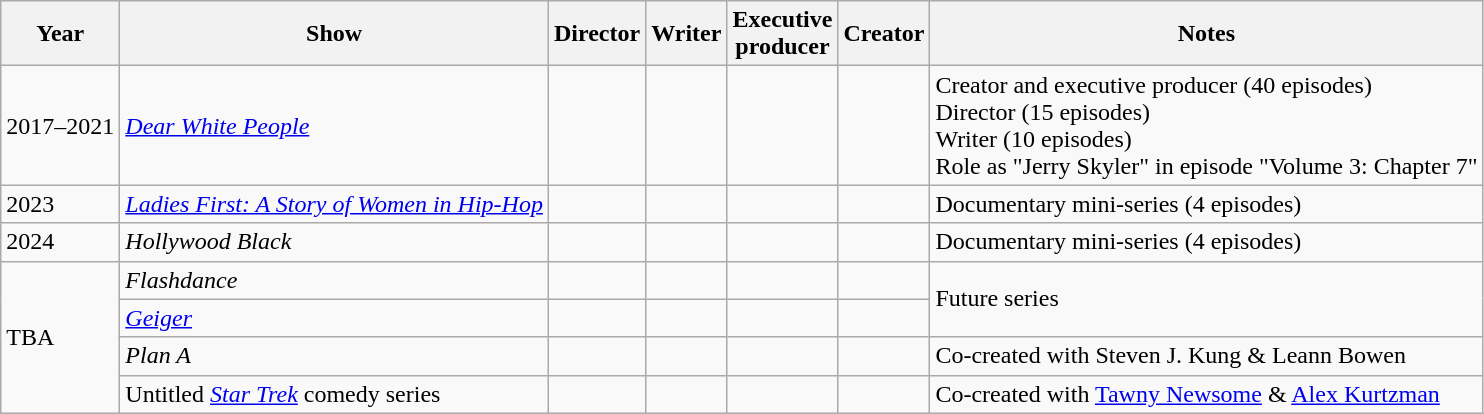<table class="wikitable">
<tr>
<th>Year</th>
<th>Show</th>
<th>Director</th>
<th>Writer</th>
<th>Executive<br>producer</th>
<th>Creator</th>
<th>Notes</th>
</tr>
<tr>
<td>2017–2021</td>
<td><em><a href='#'>Dear White People</a></em></td>
<td></td>
<td></td>
<td></td>
<td></td>
<td>Creator and executive producer (40 episodes)<br>Director (15 episodes)<br>Writer (10 episodes)<br>Role as "Jerry Skyler" in episode "Volume 3: Chapter 7"</td>
</tr>
<tr>
<td>2023</td>
<td><em><a href='#'>Ladies First: A Story of Women in Hip-Hop</a></em></td>
<td></td>
<td></td>
<td></td>
<td></td>
<td>Documentary mini-series (4 episodes)</td>
</tr>
<tr>
<td>2024</td>
<td><em>Hollywood Black</em></td>
<td></td>
<td></td>
<td></td>
<td></td>
<td>Documentary mini-series (4 episodes)</td>
</tr>
<tr>
<td rowspan="4">TBA</td>
<td><em>Flashdance</em></td>
<td></td>
<td></td>
<td></td>
<td></td>
<td rowspan="2">Future series</td>
</tr>
<tr>
<td><em><a href='#'>Geiger</a></em></td>
<td></td>
<td></td>
<td></td>
<td></td>
</tr>
<tr>
<td><em>Plan A</em></td>
<td></td>
<td></td>
<td></td>
<td></td>
<td>Co-created with Steven J. Kung & Leann Bowen</td>
</tr>
<tr>
<td>Untitled <em><a href='#'>Star Trek</a></em> comedy series</td>
<td></td>
<td></td>
<td></td>
<td></td>
<td>Co-created with <a href='#'>Tawny Newsome</a> & <a href='#'>Alex Kurtzman</a></td>
</tr>
</table>
